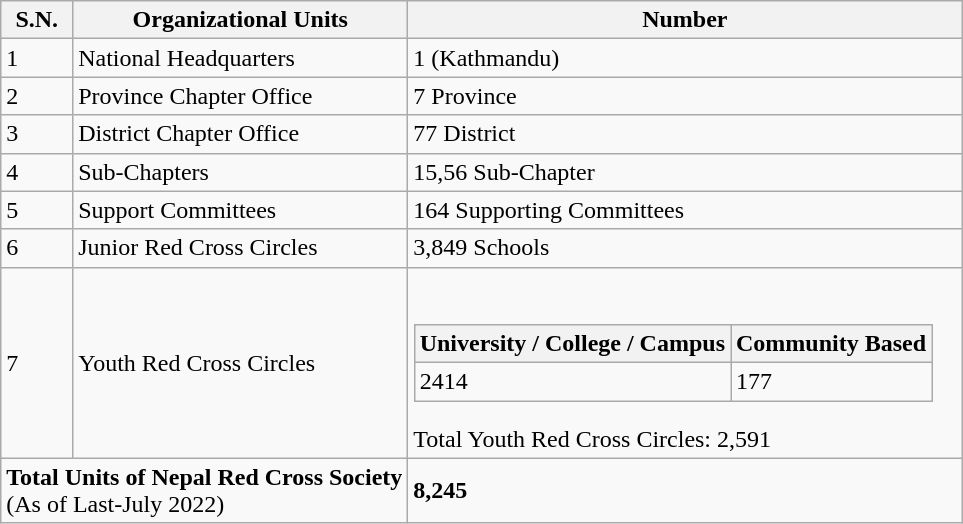<table class="wikitable">
<tr>
<th>S.N.</th>
<th>Organizational Units</th>
<th>Number</th>
</tr>
<tr>
<td>1</td>
<td>National Headquarters</td>
<td>1 (Kathmandu)</td>
</tr>
<tr>
<td>2</td>
<td>Province Chapter Office</td>
<td>7 Province</td>
</tr>
<tr>
<td>3</td>
<td>District Chapter Office</td>
<td>77 District</td>
</tr>
<tr>
<td>4</td>
<td>Sub-Chapters</td>
<td>15,56 Sub-Chapter</td>
</tr>
<tr>
<td>5</td>
<td>Support Committees</td>
<td>164 Supporting Committees</td>
</tr>
<tr>
<td>6</td>
<td>Junior Red Cross Circles</td>
<td>3,849 Schools</td>
</tr>
<tr>
<td>7</td>
<td>Youth Red Cross Circles</td>
<td><br><table class="wikitable">
<tr>
<th>University / College / Campus</th>
<th>Community Based</th>
</tr>
<tr>
<td>2414</td>
<td>177</td>
</tr>
</table>
Total Youth Red Cross Circles: 2,591</td>
</tr>
<tr>
<td colspan="2"><strong>Total Units of Nepal Red Cross Society</strong><br>(As of Last-July 2022) </td>
<td><strong>8,245</strong></td>
</tr>
</table>
